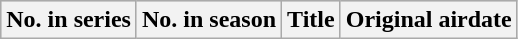<table class="wikitable plainrowheaders">
<tr bgcolor="#CCCCCC">
<th>No. in series</th>
<th>No. in season</th>
<th>Title</th>
<th>Original airdate<br>









































</th>
</tr>
</table>
